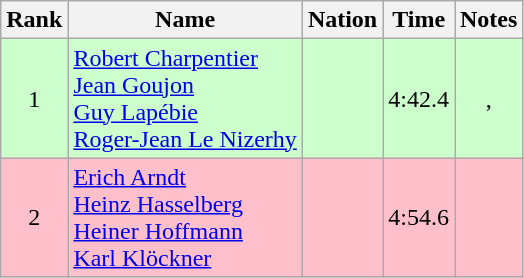<table class="wikitable sortable" style="text-align:center">
<tr>
<th>Rank</th>
<th>Name</th>
<th>Nation</th>
<th>Time</th>
<th>Notes</th>
</tr>
<tr bgcolor=ccffcc>
<td>1</td>
<td align=left><a href='#'>Robert Charpentier</a><br><a href='#'>Jean Goujon</a><br><a href='#'>Guy Lapébie</a><br><a href='#'>Roger-Jean Le Nizerhy</a></td>
<td align=left></td>
<td>4:42.4</td>
<td>, </td>
</tr>
<tr bgcolor=pink>
<td>2</td>
<td align=left><a href='#'>Erich Arndt</a><br><a href='#'>Heinz Hasselberg</a><br><a href='#'>Heiner Hoffmann</a><br><a href='#'>Karl Klöckner</a></td>
<td align=left></td>
<td>4:54.6</td>
<td></td>
</tr>
</table>
